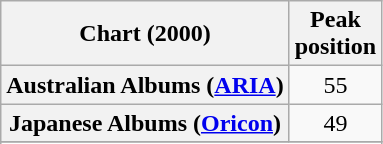<table class="wikitable sortable plainrowheaders" style="text-align:center">
<tr>
<th scope="col">Chart (2000)</th>
<th scope="col">Peak<br>position</th>
</tr>
<tr>
<th scope="row">Australian Albums (<a href='#'>ARIA</a>)</th>
<td>55</td>
</tr>
<tr>
<th scope="row">Japanese Albums (<a href='#'>Oricon</a>)</th>
<td>49</td>
</tr>
<tr>
</tr>
<tr>
</tr>
<tr>
</tr>
<tr>
</tr>
</table>
